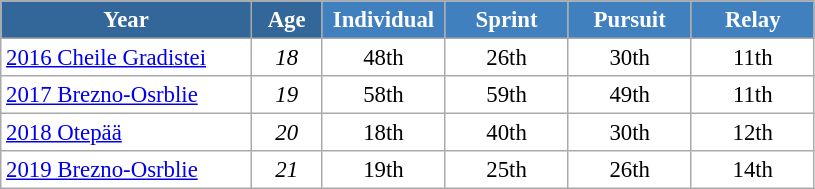<table class="wikitable" style="font-size:95%; text-align:center; border:grey solid 1px; border-collapse:collapse; background:#ffffff;">
<tr>
<th style="background-color:#369; color:white;    width:160px;">Year</th>
<th style="background-color:#369; color:white;    width:40px;">Age</th>
<th style="background-color:#4180be; color:white; width:75px;">Individual</th>
<th style="background-color:#4180be; color:white; width:75px;">Sprint</th>
<th style="background-color:#4180be; color:white; width:75px;">Pursuit</th>
<th style="background-color:#4180be; color:white; width:75px;">Relay</th>
</tr>
<tr>
<td align=left> <a href='#'>2016 Cheile Gradistei</a></td>
<td><em>18</em></td>
<td>48th</td>
<td>26th</td>
<td>30th</td>
<td>11th</td>
</tr>
<tr>
<td align=left> <a href='#'>2017 Brezno-Osrblie</a></td>
<td><em>19</em></td>
<td>58th</td>
<td>59th</td>
<td>49th</td>
<td>11th</td>
</tr>
<tr>
<td align=left> <a href='#'>2018 Otepää</a></td>
<td><em>20</em></td>
<td>18th</td>
<td>40th</td>
<td>30th</td>
<td>12th</td>
</tr>
<tr>
<td align=left> <a href='#'>2019 Brezno-Osrblie</a></td>
<td><em>21</em></td>
<td>19th</td>
<td>25th</td>
<td>26th</td>
<td>14th</td>
</tr>
</table>
